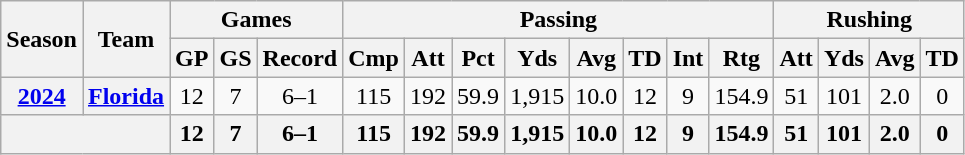<table class="wikitable" style="text-align:center;">
<tr>
<th rowspan="2">Season</th>
<th rowspan="2">Team</th>
<th colspan="3">Games</th>
<th colspan="8">Passing</th>
<th colspan="5">Rushing</th>
</tr>
<tr>
<th>GP</th>
<th>GS</th>
<th>Record</th>
<th>Cmp</th>
<th>Att</th>
<th>Pct</th>
<th>Yds</th>
<th>Avg</th>
<th>TD</th>
<th>Int</th>
<th>Rtg</th>
<th>Att</th>
<th>Yds</th>
<th>Avg</th>
<th>TD</th>
</tr>
<tr>
<th><a href='#'>2024</a></th>
<th><a href='#'>Florida</a></th>
<td>12</td>
<td>7</td>
<td>6–1</td>
<td>115</td>
<td>192</td>
<td>59.9</td>
<td>1,915</td>
<td>10.0</td>
<td>12</td>
<td>9</td>
<td>154.9</td>
<td>51</td>
<td>101</td>
<td>2.0</td>
<td>0</td>
</tr>
<tr>
<th colspan="2"></th>
<th>12</th>
<th>7</th>
<th>6–1</th>
<th>115</th>
<th>192</th>
<th>59.9</th>
<th>1,915</th>
<th>10.0</th>
<th>12</th>
<th>9</th>
<th>154.9</th>
<th>51</th>
<th>101</th>
<th>2.0</th>
<th>0</th>
</tr>
</table>
